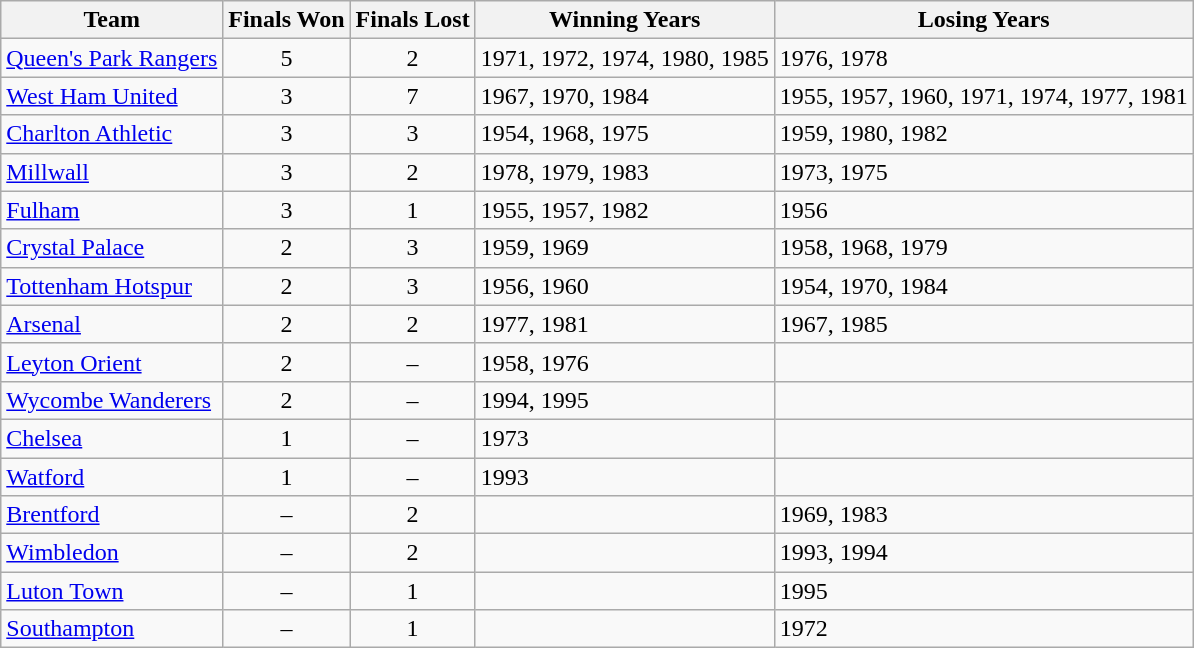<table class="wikitable">
<tr>
<th>Team</th>
<th>Finals Won</th>
<th>Finals Lost</th>
<th>Winning Years</th>
<th>Losing Years</th>
</tr>
<tr>
<td><a href='#'>Queen's Park Rangers</a></td>
<td style="text-align:center">5</td>
<td style="text-align:center">2</td>
<td>1971, 1972, 1974, 1980, 1985</td>
<td>1976, 1978</td>
</tr>
<tr>
<td><a href='#'>West Ham United</a></td>
<td style="text-align:center">3</td>
<td style="text-align:center">7</td>
<td>1967, 1970, 1984</td>
<td>1955, 1957, 1960, 1971, 1974, 1977, 1981</td>
</tr>
<tr>
<td><a href='#'>Charlton Athletic</a></td>
<td style="text-align:center">3</td>
<td style="text-align:center">3</td>
<td>1954, 1968, 1975</td>
<td>1959, 1980, 1982</td>
</tr>
<tr>
<td><a href='#'>Millwall</a></td>
<td style="text-align:center">3</td>
<td style="text-align:center">2</td>
<td>1978, 1979, 1983</td>
<td>1973, 1975</td>
</tr>
<tr>
<td><a href='#'>Fulham</a></td>
<td style="text-align:center">3</td>
<td style="text-align:center">1</td>
<td>1955, 1957, 1982</td>
<td>1956</td>
</tr>
<tr>
<td><a href='#'>Crystal Palace</a></td>
<td style="text-align:center">2</td>
<td style="text-align:center">3</td>
<td>1959, 1969</td>
<td>1958, 1968, 1979</td>
</tr>
<tr>
<td><a href='#'>Tottenham Hotspur</a></td>
<td style="text-align:center">2</td>
<td style="text-align:center">3</td>
<td>1956, 1960</td>
<td>1954, 1970, 1984</td>
</tr>
<tr>
<td><a href='#'>Arsenal</a></td>
<td style="text-align:center">2</td>
<td style="text-align:center">2</td>
<td>1977, 1981</td>
<td>1967, 1985</td>
</tr>
<tr>
<td><a href='#'>Leyton Orient</a></td>
<td style="text-align:center">2</td>
<td style="text-align:center">–</td>
<td>1958, 1976</td>
<td></td>
</tr>
<tr>
<td><a href='#'>Wycombe Wanderers</a></td>
<td style="text-align:center">2</td>
<td style="text-align:center">–</td>
<td>1994, 1995</td>
<td></td>
</tr>
<tr>
<td><a href='#'>Chelsea</a></td>
<td style="text-align:center">1</td>
<td style="text-align:center">–</td>
<td>1973</td>
<td></td>
</tr>
<tr>
<td><a href='#'>Watford</a></td>
<td style="text-align:center">1</td>
<td style="text-align:center">–</td>
<td>1993</td>
<td></td>
</tr>
<tr>
<td><a href='#'>Brentford</a></td>
<td style="text-align:center">–</td>
<td style="text-align:center">2</td>
<td></td>
<td>1969, 1983</td>
</tr>
<tr>
<td><a href='#'>Wimbledon</a></td>
<td style="text-align:center">–</td>
<td style="text-align:center">2</td>
<td></td>
<td>1993, 1994</td>
</tr>
<tr>
<td><a href='#'>Luton Town</a></td>
<td style="text-align:center">–</td>
<td style="text-align:center">1</td>
<td></td>
<td>1995</td>
</tr>
<tr>
<td><a href='#'>Southampton</a></td>
<td style="text-align:center">–</td>
<td style="text-align:center">1</td>
<td></td>
<td>1972</td>
</tr>
</table>
